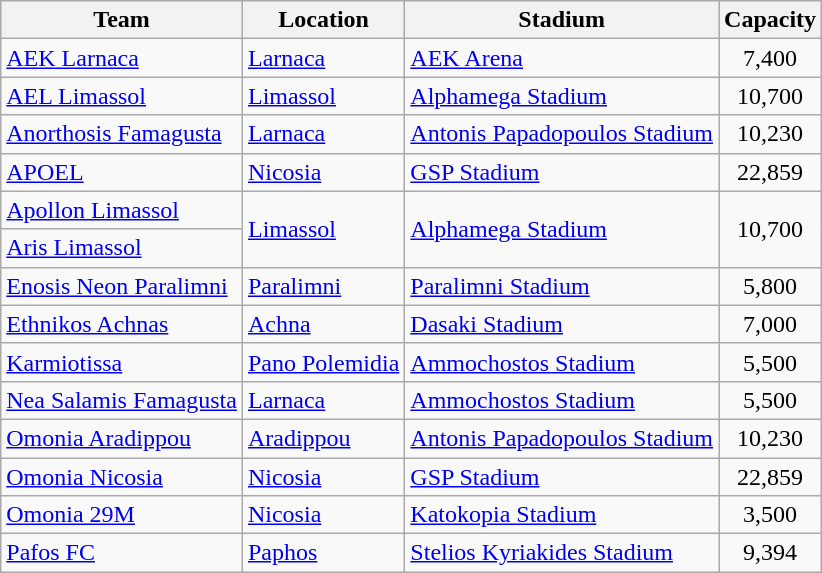<table class="wikitable sortable">
<tr>
<th>Team</th>
<th>Location</th>
<th>Stadium</th>
<th>Capacity</th>
</tr>
<tr>
<td><a href='#'>AEK Larnaca</a></td>
<td><a href='#'>Larnaca</a></td>
<td><a href='#'>AEK Arena</a></td>
<td align="center">7,400</td>
</tr>
<tr>
<td><a href='#'>AEL Limassol</a></td>
<td><a href='#'>Limassol</a></td>
<td><a href='#'>Alphamega Stadium</a></td>
<td align="center">10,700</td>
</tr>
<tr>
<td><a href='#'>Anorthosis Famagusta</a></td>
<td><a href='#'>Larnaca</a></td>
<td><a href='#'>Antonis Papadopoulos Stadium</a></td>
<td align="center">10,230</td>
</tr>
<tr>
<td><a href='#'>APOEL</a></td>
<td><a href='#'>Nicosia</a></td>
<td><a href='#'>GSP Stadium</a></td>
<td align="center">22,859</td>
</tr>
<tr>
<td><a href='#'>Apollon Limassol</a></td>
<td rowspan="2"><a href='#'>Limassol</a></td>
<td rowspan="2"><a href='#'>Alphamega Stadium</a></td>
<td rowspan="2" align="center">10,700</td>
</tr>
<tr>
<td><a href='#'>Aris Limassol</a></td>
</tr>
<tr>
<td><a href='#'>Enosis Neon Paralimni</a></td>
<td><a href='#'>Paralimni</a></td>
<td><a href='#'>Paralimni Stadium</a></td>
<td align="center">5,800</td>
</tr>
<tr>
<td><a href='#'>Ethnikos Achnas</a></td>
<td><a href='#'>Achna</a></td>
<td><a href='#'>Dasaki Stadium</a></td>
<td align="center">7,000</td>
</tr>
<tr>
<td><a href='#'>Karmiotissa</a></td>
<td><a href='#'>Pano Polemidia</a></td>
<td><a href='#'>Ammochostos Stadium</a></td>
<td align="center">5,500</td>
</tr>
<tr>
<td><a href='#'>Nea Salamis Famagusta</a></td>
<td><a href='#'>Larnaca</a></td>
<td><a href='#'>Ammochostos Stadium</a></td>
<td align="center">5,500</td>
</tr>
<tr>
<td><a href='#'>Omonia Aradippou</a></td>
<td><a href='#'>Aradippou</a></td>
<td><a href='#'>Antonis Papadopoulos Stadium</a></td>
<td align="center">10,230</td>
</tr>
<tr>
<td><a href='#'>Omonia Nicosia</a></td>
<td><a href='#'>Nicosia</a></td>
<td><a href='#'>GSP Stadium</a></td>
<td align="center">22,859</td>
</tr>
<tr>
<td><a href='#'>Omonia 29M</a></td>
<td><a href='#'>Nicosia</a></td>
<td><a href='#'>Katokopia Stadium</a></td>
<td align="center">3,500</td>
</tr>
<tr>
<td><a href='#'>Pafos FC</a></td>
<td><a href='#'>Paphos</a></td>
<td><a href='#'>Stelios Kyriakides Stadium</a></td>
<td align="center">9,394</td>
</tr>
</table>
